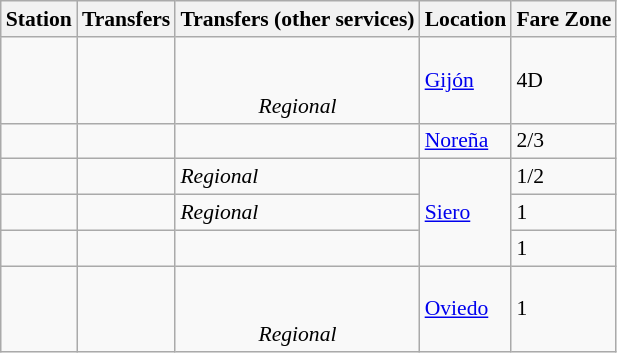<table class="wikitable" style="font-size:90%">
<tr>
<th>Station</th>
<th>Transfers</th>
<th>Transfers (other services)</th>
<th>Location</th>
<th><strong>Fare Zone</strong></th>
</tr>
<tr>
<td></td>
<td align="center"></td>
<td align="center"><br>

<br><em>Regional</em></td>
<td><a href='#'>Gijón</a></td>
<td>4D</td>
</tr>
<tr>
<td></td>
<td align="center"></td>
<td></td>
<td><a href='#'>Noreña</a></td>
<td>2/3</td>
</tr>
<tr>
<td></td>
<td align="center"></td>
<td><em>Regional</em></td>
<td rowspan="3"><a href='#'>Siero</a></td>
<td>1/2</td>
</tr>
<tr>
<td></td>
<td align="center"></td>
<td><em>Regional</em></td>
<td>1</td>
</tr>
<tr>
<td></td>
<td align="center"></td>
<td></td>
<td>1</td>
</tr>
<tr>
<td></td>
<td align="center"></td>
<td align="center"><br>
<br><em>Regional</em></td>
<td rowspan="2"><a href='#'>Oviedo</a></td>
<td rowspan="2">1</td>
</tr>
</table>
